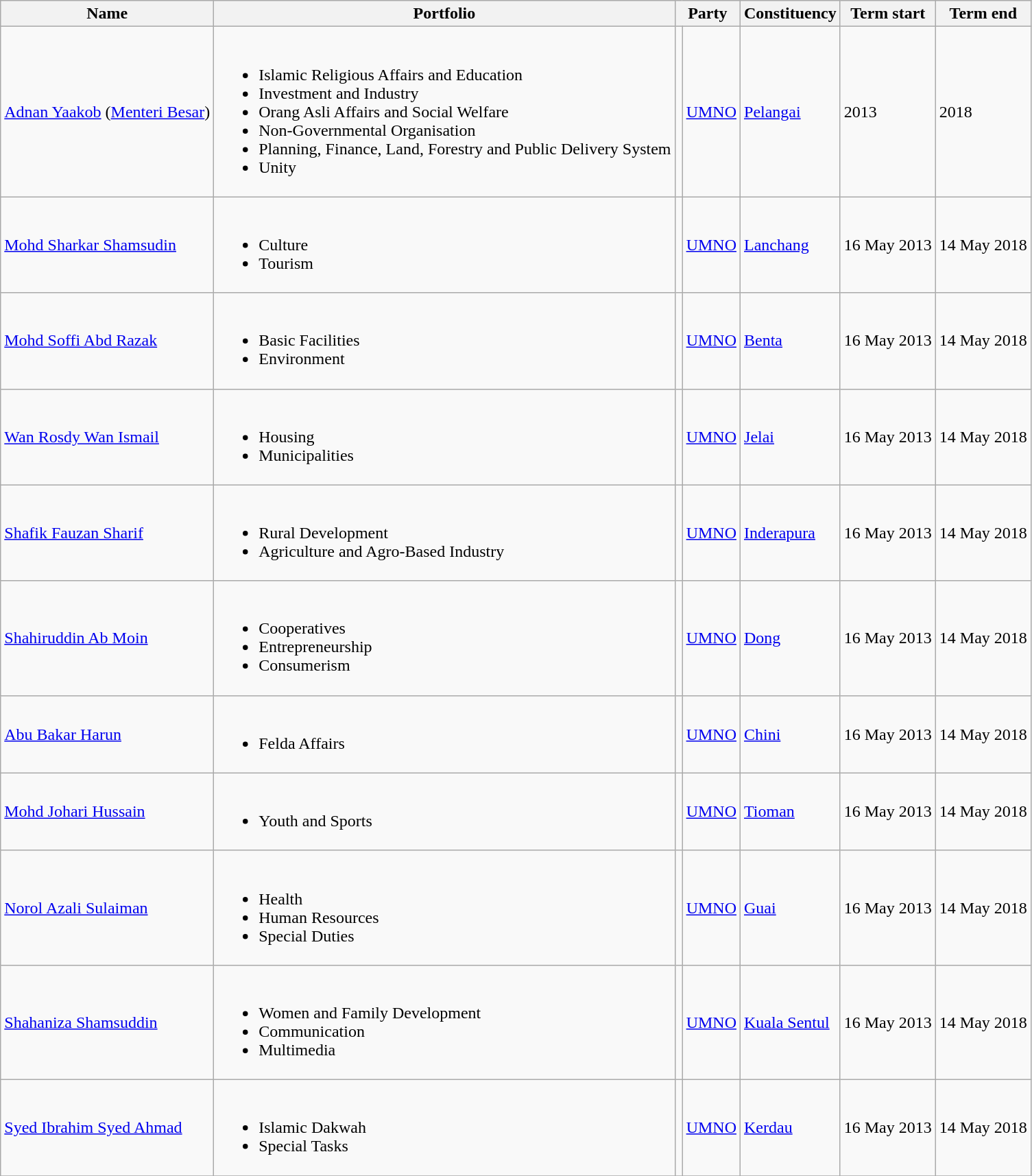<table class="wikitable">
<tr>
<th>Name</th>
<th>Portfolio</th>
<th colspan=2>Party</th>
<th>Constituency</th>
<th>Term start</th>
<th>Term end</th>
</tr>
<tr>
<td><a href='#'>Adnan Yaakob</a> (<a href='#'>Menteri Besar</a>)</td>
<td><br><ul><li>Islamic Religious Affairs and Education</li><li>Investment and Industry</li><li>Orang Asli Affairs and Social Welfare</li><li>Non-Governmental Organisation</li><li>Planning, Finance, Land, Forestry and Public Delivery System</li><li>Unity</li></ul></td>
<td bgcolor=></td>
<td><a href='#'>UMNO</a></td>
<td><a href='#'>Pelangai</a></td>
<td>2013</td>
<td>2018</td>
</tr>
<tr>
<td><a href='#'>Mohd Sharkar Shamsudin</a></td>
<td><br><ul><li>Culture</li><li>Tourism</li></ul></td>
<td bgcolor=></td>
<td><a href='#'>UMNO</a></td>
<td><a href='#'>Lanchang</a></td>
<td>16 May 2013</td>
<td>14 May 2018</td>
</tr>
<tr>
<td><a href='#'>Mohd Soffi Abd Razak</a></td>
<td><br><ul><li>Basic Facilities</li><li>Environment</li></ul></td>
<td bgcolor=></td>
<td><a href='#'>UMNO</a></td>
<td><a href='#'>Benta</a></td>
<td>16 May 2013</td>
<td>14 May 2018</td>
</tr>
<tr>
<td><a href='#'>Wan Rosdy Wan Ismail</a></td>
<td><br><ul><li>Housing</li><li>Municipalities</li></ul></td>
<td bgcolor=></td>
<td><a href='#'>UMNO</a></td>
<td><a href='#'>Jelai</a></td>
<td>16 May 2013</td>
<td>14 May 2018</td>
</tr>
<tr>
<td><a href='#'>Shafik Fauzan Sharif</a></td>
<td><br><ul><li>Rural Development</li><li>Agriculture and Agro-Based Industry</li></ul></td>
<td bgcolor=></td>
<td><a href='#'>UMNO</a></td>
<td><a href='#'>Inderapura</a></td>
<td>16 May 2013</td>
<td>14 May 2018</td>
</tr>
<tr>
<td><a href='#'>Shahiruddin Ab Moin</a></td>
<td><br><ul><li>Cooperatives</li><li>Entrepreneurship</li><li>Consumerism</li></ul></td>
<td bgcolor=></td>
<td><a href='#'>UMNO</a></td>
<td><a href='#'>Dong</a></td>
<td>16 May 2013</td>
<td>14 May 2018</td>
</tr>
<tr>
<td><a href='#'>Abu Bakar Harun</a></td>
<td><br><ul><li>Felda Affairs</li></ul></td>
<td bgcolor=></td>
<td><a href='#'>UMNO</a></td>
<td><a href='#'>Chini</a></td>
<td>16 May 2013</td>
<td>14 May 2018</td>
</tr>
<tr>
<td><a href='#'>Mohd Johari Hussain</a></td>
<td><br><ul><li>Youth and Sports</li></ul></td>
<td bgcolor=></td>
<td><a href='#'>UMNO</a></td>
<td><a href='#'>Tioman</a></td>
<td>16 May 2013</td>
<td>14 May 2018</td>
</tr>
<tr>
<td><a href='#'>Norol Azali Sulaiman</a></td>
<td><br><ul><li>Health</li><li>Human Resources</li><li>Special Duties</li></ul></td>
<td bgcolor=></td>
<td><a href='#'>UMNO</a></td>
<td><a href='#'>Guai</a></td>
<td>16 May 2013</td>
<td>14 May 2018</td>
</tr>
<tr>
<td><a href='#'>Shahaniza Shamsuddin</a></td>
<td><br><ul><li>Women and Family Development</li><li>Communication</li><li>Multimedia</li></ul></td>
<td bgcolor=></td>
<td><a href='#'>UMNO</a></td>
<td><a href='#'>Kuala Sentul</a></td>
<td>16 May 2013</td>
<td>14 May 2018</td>
</tr>
<tr>
<td><a href='#'>Syed Ibrahim Syed Ahmad</a></td>
<td><br><ul><li>Islamic Dakwah</li><li>Special Tasks</li></ul></td>
<td bgcolor=></td>
<td><a href='#'>UMNO</a></td>
<td><a href='#'>Kerdau</a></td>
<td>16 May 2013</td>
<td>14 May 2018</td>
</tr>
<tr>
</tr>
</table>
